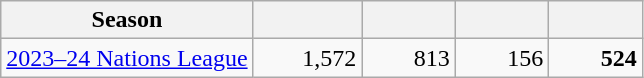<table class="wikitable sortable" style="text-align:right">
<tr>
<th>Season</th>
<th width=65></th>
<th width=55></th>
<th width=55></th>
<th width=55></th>
</tr>
<tr>
<td align=left><a href='#'>2023–24 Nations League</a></td>
<td>1,572</td>
<td>813</td>
<td>156</td>
<td><strong>524</strong></td>
</tr>
</table>
